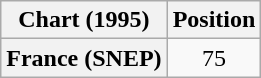<table class="wikitable plainrowheaders" style="text-align:center">
<tr>
<th>Chart (1995)</th>
<th>Position</th>
</tr>
<tr>
<th scope="row">France (SNEP)</th>
<td>75</td>
</tr>
</table>
